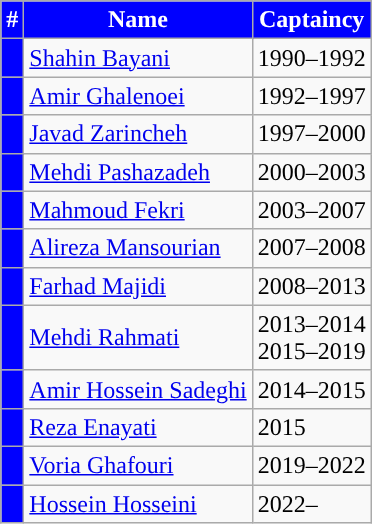<table class="wikitable">
<tr>
<th style="background:#0000FF; color:#FFFFFF; ">#</th>
<th style="background:#0000FF; color:#FFFFFF; ">Name</th>
<th style="background:#0000FF; color:#FFFFFF; ">Captaincy</th>
</tr>
<tr>
<th style="background:#0000FF; color:#FFFFFF; "></th>
<td> <a href='#'>Shahin Bayani</a></td>
<td>1990–1992</td>
</tr>
<tr>
<th style="background:#0000FF; color:#FFFFFF; "></th>
<td> <a href='#'>Amir Ghalenoei</a></td>
<td>1992–1997</td>
</tr>
<tr>
<th style="background:#0000FF; color:#FFFFFF; "></th>
<td> <a href='#'>Javad Zarincheh</a></td>
<td>1997–2000</td>
</tr>
<tr>
<th style="background:#0000FF; color:#FFFFFF; "></th>
<td> <a href='#'>Mehdi Pashazadeh</a></td>
<td>2000–2003</td>
</tr>
<tr>
<th style="background:#0000FF; color:#FFFFFF; "></th>
<td> <a href='#'>Mahmoud Fekri</a></td>
<td>2003–2007</td>
</tr>
<tr>
<th style="background:#0000FF; color:#FFFFFF; "></th>
<td> <a href='#'>Alireza Mansourian</a></td>
<td>2007–2008</td>
</tr>
<tr>
<th style="background:#0000FF; color:#FFFFFF; "></th>
<td> <a href='#'>Farhad Majidi</a></td>
<td>2008–2013</td>
</tr>
<tr>
<th style="background:#0000FF; color:#FFFFFF; "></th>
<td> <a href='#'>Mehdi Rahmati</a></td>
<td>2013–2014<br>2015–2019</td>
</tr>
<tr>
<th style="background:#0000FF; color:#FFFFFF; "></th>
<td> <a href='#'>Amir Hossein Sadeghi</a></td>
<td>2014–2015</td>
</tr>
<tr>
<th style="background:#0000FF; color:#FFFFFF; "></th>
<td> <a href='#'>Reza Enayati</a></td>
<td>2015</td>
</tr>
<tr>
<th style="background:#0000FF; color:#FFFFFF; "></th>
<td> <a href='#'>Voria Ghafouri</a></td>
<td>2019–2022</td>
</tr>
<tr>
<th style="background:#0000FF; color:#FFFFFF; "></th>
<td> <a href='#'>Hossein Hosseini</a></td>
<td>2022–</td>
</tr>
</table>
